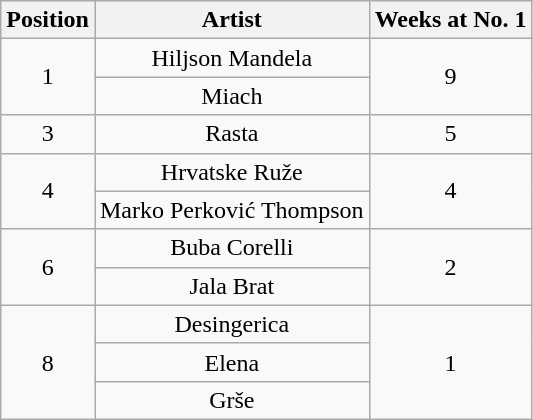<table class="wikitable plainrowheaders" style="text-align:center;">
<tr>
<th>Position </th>
<th>Artist</th>
<th>Weeks at No. 1</th>
</tr>
<tr>
<td rowspan="2">1</td>
<td>Hiljson Mandela</td>
<td rowspan="2">9</td>
</tr>
<tr>
<td>Miach</td>
</tr>
<tr>
<td rowspan="1">3</td>
<td>Rasta</td>
<td rowspan="1">5</td>
</tr>
<tr>
<td rowspan="2">4</td>
<td>Hrvatske Ruže</td>
<td rowspan="2">4</td>
</tr>
<tr>
<td>Marko Perković Thompson</td>
</tr>
<tr>
<td rowspan="2">6</td>
<td>Buba Corelli</td>
<td rowspan="2">2</td>
</tr>
<tr>
<td>Jala Brat</td>
</tr>
<tr>
<td rowspan="3">8</td>
<td>Desingerica</td>
<td rowspan="3">1</td>
</tr>
<tr>
<td>Elena</td>
</tr>
<tr>
<td>Grše</td>
</tr>
</table>
